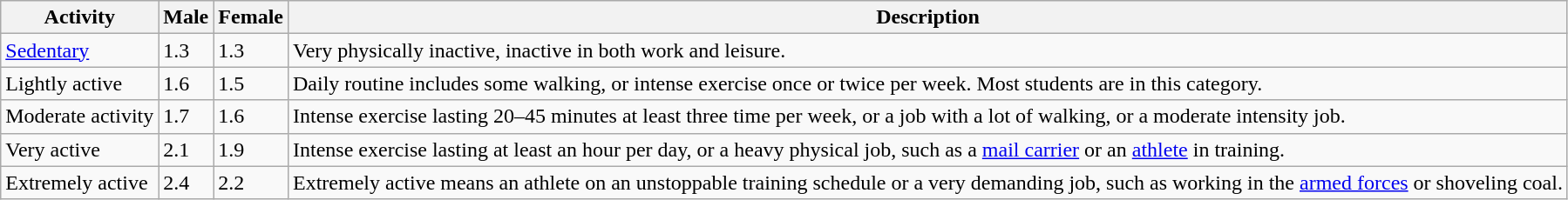<table class="wikitable">
<tr>
<th>Activity</th>
<th>Male</th>
<th>Female</th>
<th>Description</th>
</tr>
<tr>
<td><a href='#'>Sedentary</a></td>
<td>1.3</td>
<td>1.3</td>
<td>Very physically inactive, inactive in both work and leisure.</td>
</tr>
<tr>
<td>Lightly active</td>
<td>1.6</td>
<td>1.5</td>
<td>Daily routine includes some walking, or intense exercise once or twice per week. Most students are in this category.</td>
</tr>
<tr>
<td>Moderate activity</td>
<td>1.7</td>
<td>1.6</td>
<td>Intense exercise lasting 20–45 minutes at least three time per week, or a job with a lot of walking, or a moderate intensity job.</td>
</tr>
<tr>
<td>Very active</td>
<td>2.1</td>
<td>1.9</td>
<td>Intense exercise lasting at least an hour per day, or a heavy physical job, such as a <a href='#'>mail carrier</a> or an <a href='#'>athlete</a> in training.</td>
</tr>
<tr>
<td>Extremely active</td>
<td>2.4</td>
<td>2.2</td>
<td>Extremely active means an athlete on an unstoppable training schedule or a very demanding job, such as working in the <a href='#'>armed forces</a> or shoveling coal.</td>
</tr>
</table>
